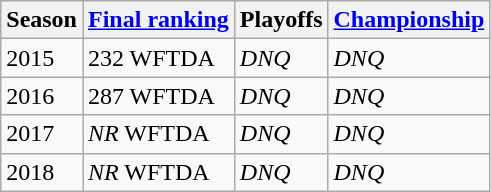<table class="wikitable sortable">
<tr>
<th>Season</th>
<th><a href='#'>Final ranking</a></th>
<th>Playoffs</th>
<th><a href='#'>Championship</a></th>
</tr>
<tr>
<td>2015</td>
<td>232 WFTDA</td>
<td><em>DNQ</em></td>
<td><em>DNQ</em></td>
</tr>
<tr>
<td>2016</td>
<td>287 WFTDA</td>
<td><em>DNQ</em></td>
<td><em>DNQ</em></td>
</tr>
<tr>
<td>2017</td>
<td><em>NR</em> WFTDA</td>
<td><em>DNQ</em></td>
<td><em>DNQ</em></td>
</tr>
<tr>
<td>2018</td>
<td><em>NR</em> WFTDA</td>
<td><em>DNQ</em></td>
<td><em>DNQ</em></td>
</tr>
</table>
